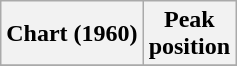<table class="wikitable sortable">
<tr>
<th align="center">Chart (1960)</th>
<th align="center">Peak<br>position</th>
</tr>
<tr>
</tr>
</table>
